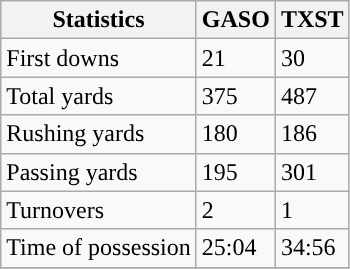<table class="wikitable" style="float: left;">
<tr>
<th>Statistics</th>
<th>GASO</th>
<th>TXST</th>
</tr>
<tr>
<td>First downs</td>
<td>21</td>
<td>30</td>
</tr>
<tr>
<td>Total yards</td>
<td>375</td>
<td>487</td>
</tr>
<tr>
<td>Rushing yards</td>
<td>180</td>
<td>186</td>
</tr>
<tr>
<td>Passing yards</td>
<td>195</td>
<td>301</td>
</tr>
<tr>
<td>Turnovers</td>
<td>2</td>
<td>1</td>
</tr>
<tr>
<td>Time of possession</td>
<td>25:04</td>
<td>34:56</td>
</tr>
<tr>
</tr>
</table>
